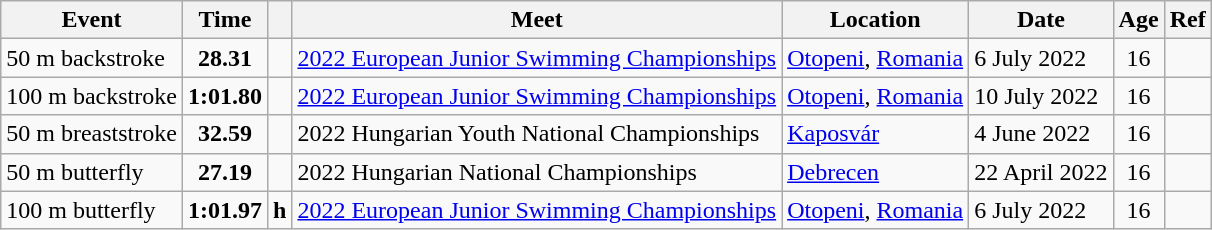<table class="wikitable">
<tr>
<th>Event</th>
<th>Time</th>
<th></th>
<th>Meet</th>
<th>Location</th>
<th>Date</th>
<th>Age</th>
<th>Ref</th>
</tr>
<tr>
<td>50 m backstroke</td>
<td style="text-align:center;"><strong>28.31</strong></td>
<td></td>
<td><a href='#'>2022 European Junior Swimming Championships</a></td>
<td><a href='#'>Otopeni</a>, <a href='#'>Romania</a></td>
<td>6 July 2022</td>
<td style="text-align:center;">16</td>
<td style="text-align:center;"></td>
</tr>
<tr>
<td>100 m backstroke</td>
<td style="text-align:center;"><strong>1:01.80</strong></td>
<td></td>
<td><a href='#'>2022 European Junior Swimming Championships</a></td>
<td><a href='#'>Otopeni</a>, <a href='#'>Romania</a></td>
<td>10 July 2022</td>
<td style="text-align:center;">16</td>
<td style="text-align:center;"></td>
</tr>
<tr>
<td>50 m breaststroke</td>
<td style="text-align:center;"><strong>32.59</strong></td>
<td></td>
<td>2022 Hungarian Youth National Championships</td>
<td><a href='#'>Kaposvár</a></td>
<td>4 June 2022</td>
<td style="text-align:center;">16</td>
<td style="text-align:center;"></td>
</tr>
<tr>
<td>50 m butterfly</td>
<td style="text-align:center;"><strong>27.19</strong></td>
<td></td>
<td>2022 Hungarian National Championships</td>
<td><a href='#'>Debrecen</a></td>
<td>22 April 2022</td>
<td style="text-align:center;">16</td>
<td style="text-align:center;"></td>
</tr>
<tr>
<td>100 m butterfly</td>
<td style="text-align:center;"><strong>1:01.97</strong></td>
<td><strong>h</strong></td>
<td><a href='#'>2022 European Junior Swimming Championships</a></td>
<td><a href='#'>Otopeni</a>, <a href='#'>Romania</a></td>
<td>6 July 2022</td>
<td style="text-align:center;">16</td>
<td style="text-align:center;"></td>
</tr>
</table>
